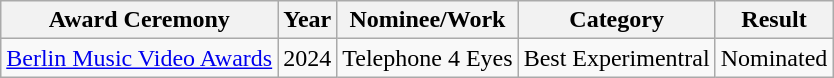<table class="wikitable">
<tr>
<th>Award Ceremony</th>
<th>Year</th>
<th>Nominee/Work</th>
<th>Category</th>
<th>Result</th>
</tr>
<tr>
<td><a href='#'>Berlin Music Video Awards</a></td>
<td>2024</td>
<td>Telephone 4 Eyes</td>
<td>Best Experimentral</td>
<td>Nominated</td>
</tr>
</table>
